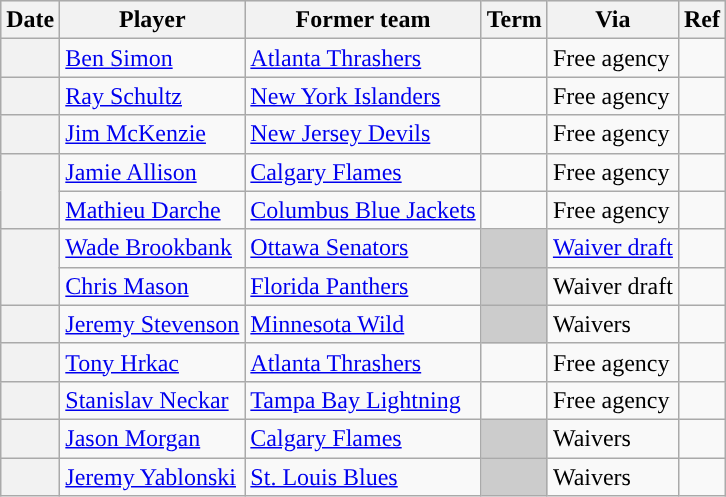<table class="wikitable plainrowheaders">
<tr style="background:#ddd; text-align:center;">
<th>Date</th>
<th>Player</th>
<th>Former team</th>
<th>Term</th>
<th>Via</th>
<th>Ref</th>
</tr>
<tr>
<th scope="row"></th>
<td><a href='#'>Ben Simon</a></td>
<td><a href='#'>Atlanta Thrashers</a></td>
<td></td>
<td>Free agency</td>
<td></td>
</tr>
<tr>
<th scope="row"></th>
<td><a href='#'>Ray Schultz</a></td>
<td><a href='#'>New York Islanders</a></td>
<td></td>
<td>Free agency</td>
<td></td>
</tr>
<tr>
<th scope="row"></th>
<td><a href='#'>Jim McKenzie</a></td>
<td><a href='#'>New Jersey Devils</a></td>
<td></td>
<td>Free agency</td>
<td></td>
</tr>
<tr>
<th scope="row" rowspan=2></th>
<td><a href='#'>Jamie Allison</a></td>
<td><a href='#'>Calgary Flames</a></td>
<td></td>
<td>Free agency</td>
<td></td>
</tr>
<tr>
<td><a href='#'>Mathieu Darche</a></td>
<td><a href='#'>Columbus Blue Jackets</a></td>
<td></td>
<td>Free agency</td>
<td></td>
</tr>
<tr>
<th scope="row" rowspan=2></th>
<td><a href='#'>Wade Brookbank</a></td>
<td><a href='#'>Ottawa Senators</a></td>
<td style="background:#ccc"></td>
<td><a href='#'>Waiver draft</a></td>
<td></td>
</tr>
<tr>
<td><a href='#'>Chris Mason</a></td>
<td><a href='#'>Florida Panthers</a></td>
<td style="background:#ccc"></td>
<td>Waiver draft</td>
<td></td>
</tr>
<tr>
<th scope="row"></th>
<td><a href='#'>Jeremy Stevenson</a></td>
<td><a href='#'>Minnesota Wild</a></td>
<td style="background:#ccc"></td>
<td>Waivers</td>
<td></td>
</tr>
<tr>
<th scope="row"></th>
<td><a href='#'>Tony Hrkac</a></td>
<td><a href='#'>Atlanta Thrashers</a></td>
<td></td>
<td>Free agency</td>
<td></td>
</tr>
<tr>
<th scope="row"></th>
<td><a href='#'>Stanislav Neckar</a></td>
<td><a href='#'>Tampa Bay Lightning</a></td>
<td></td>
<td>Free agency</td>
<td></td>
</tr>
<tr>
<th scope="row"></th>
<td><a href='#'>Jason Morgan</a></td>
<td><a href='#'>Calgary Flames</a></td>
<td style="background:#ccc"></td>
<td>Waivers</td>
<td></td>
</tr>
<tr>
<th scope="row"></th>
<td><a href='#'>Jeremy Yablonski</a></td>
<td><a href='#'>St. Louis Blues</a></td>
<td style="background:#ccc"></td>
<td>Waivers</td>
<td></td>
</tr>
</table>
